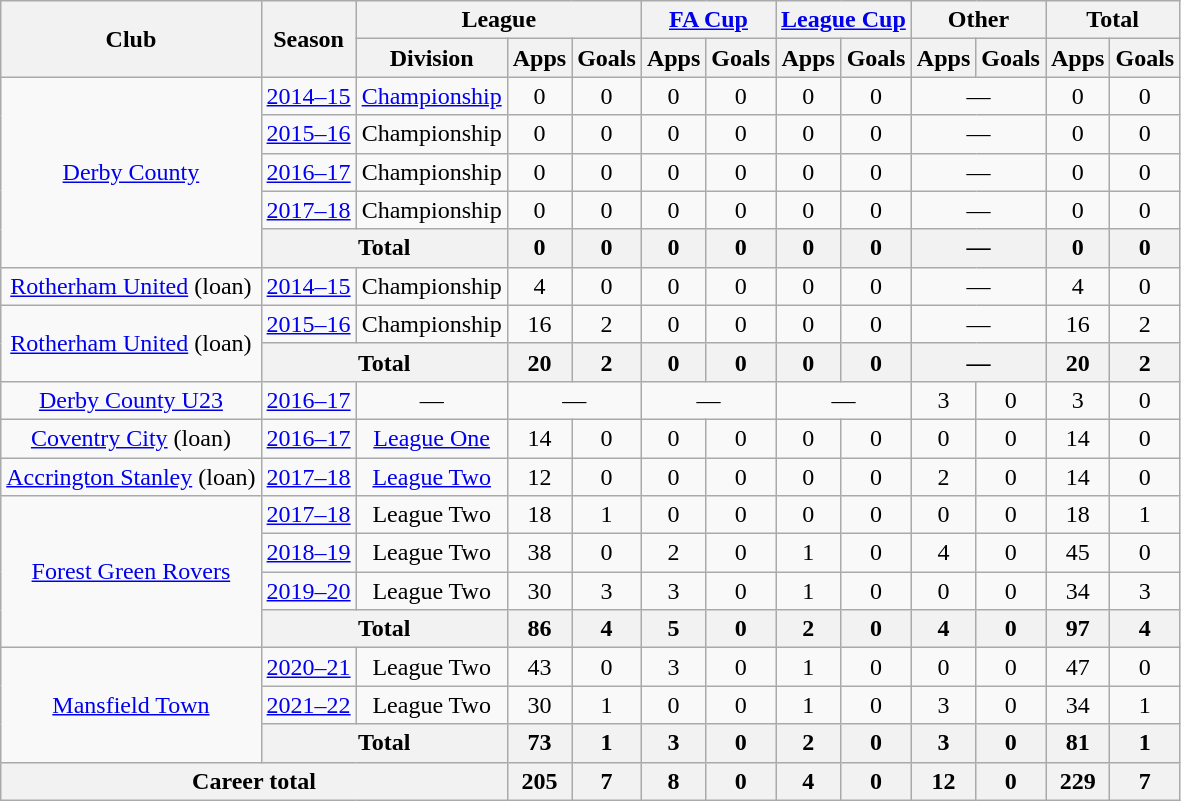<table class="wikitable" style="text-align:center">
<tr>
<th rowspan="2">Club</th>
<th rowspan="2">Season</th>
<th colspan="3">League</th>
<th colspan="2"><a href='#'>FA Cup</a></th>
<th colspan="2"><a href='#'>League Cup</a></th>
<th colspan="2">Other</th>
<th colspan="2">Total</th>
</tr>
<tr>
<th>Division</th>
<th>Apps</th>
<th>Goals</th>
<th>Apps</th>
<th>Goals</th>
<th>Apps</th>
<th>Goals</th>
<th>Apps</th>
<th>Goals</th>
<th>Apps</th>
<th>Goals</th>
</tr>
<tr>
<td rowspan=5><a href='#'>Derby County</a></td>
<td><a href='#'>2014–15</a></td>
<td><a href='#'>Championship</a></td>
<td>0</td>
<td>0</td>
<td>0</td>
<td>0</td>
<td>0</td>
<td>0</td>
<td colspan="2">—</td>
<td>0</td>
<td>0</td>
</tr>
<tr>
<td><a href='#'>2015–16</a></td>
<td>Championship</td>
<td>0</td>
<td>0</td>
<td>0</td>
<td>0</td>
<td>0</td>
<td>0</td>
<td colspan="2">—</td>
<td>0</td>
<td>0</td>
</tr>
<tr>
<td><a href='#'>2016–17</a></td>
<td>Championship</td>
<td>0</td>
<td>0</td>
<td>0</td>
<td>0</td>
<td>0</td>
<td>0</td>
<td colspan="2">—</td>
<td>0</td>
<td>0</td>
</tr>
<tr>
<td><a href='#'>2017–18</a></td>
<td>Championship</td>
<td>0</td>
<td>0</td>
<td>0</td>
<td>0</td>
<td>0</td>
<td>0</td>
<td colspan="2">—</td>
<td>0</td>
<td>0</td>
</tr>
<tr>
<th colspan=2>Total</th>
<th>0</th>
<th>0</th>
<th>0</th>
<th>0</th>
<th>0</th>
<th>0</th>
<th colspan="2">—</th>
<th>0</th>
<th>0</th>
</tr>
<tr>
<td><a href='#'>Rotherham United</a> (loan)</td>
<td><a href='#'>2014–15</a></td>
<td>Championship</td>
<td>4</td>
<td>0</td>
<td>0</td>
<td>0</td>
<td>0</td>
<td>0</td>
<td colspan="2">—</td>
<td>4</td>
<td>0</td>
</tr>
<tr>
<td rowspan=2><a href='#'>Rotherham United</a> (loan)</td>
<td><a href='#'>2015–16</a></td>
<td>Championship</td>
<td>16</td>
<td>2</td>
<td>0</td>
<td>0</td>
<td>0</td>
<td>0</td>
<td colspan=2>—</td>
<td>16</td>
<td>2</td>
</tr>
<tr>
<th colspan=2>Total</th>
<th>20</th>
<th>2</th>
<th>0</th>
<th>0</th>
<th>0</th>
<th>0</th>
<th colspan="2">—</th>
<th>20</th>
<th>2</th>
</tr>
<tr>
<td><a href='#'>Derby County U23</a></td>
<td><a href='#'>2016–17</a></td>
<td colspan=1>—</td>
<td colspan=2>—</td>
<td colspan=2>—</td>
<td colspan=2>—</td>
<td>3</td>
<td>0</td>
<td>3</td>
<td>0</td>
</tr>
<tr>
<td><a href='#'>Coventry City</a> (loan)</td>
<td><a href='#'>2016–17</a></td>
<td><a href='#'>League One</a></td>
<td>14</td>
<td>0</td>
<td>0</td>
<td>0</td>
<td>0</td>
<td>0</td>
<td>0</td>
<td>0</td>
<td>14</td>
<td>0</td>
</tr>
<tr>
<td><a href='#'>Accrington Stanley</a> (loan)</td>
<td><a href='#'>2017–18</a></td>
<td><a href='#'>League Two</a></td>
<td>12</td>
<td>0</td>
<td>0</td>
<td>0</td>
<td>0</td>
<td>0</td>
<td>2</td>
<td>0</td>
<td>14</td>
<td>0</td>
</tr>
<tr>
<td rowspan=4><a href='#'>Forest Green Rovers</a></td>
<td><a href='#'>2017–18</a></td>
<td>League Two</td>
<td>18</td>
<td>1</td>
<td>0</td>
<td>0</td>
<td>0</td>
<td>0</td>
<td>0</td>
<td>0</td>
<td>18</td>
<td>1</td>
</tr>
<tr>
<td><a href='#'>2018–19</a></td>
<td>League Two</td>
<td>38</td>
<td>0</td>
<td>2</td>
<td>0</td>
<td>1</td>
<td>0</td>
<td>4</td>
<td>0</td>
<td>45</td>
<td>0</td>
</tr>
<tr>
<td><a href='#'>2019–20</a></td>
<td>League Two</td>
<td>30</td>
<td>3</td>
<td>3</td>
<td>0</td>
<td>1</td>
<td>0</td>
<td>0</td>
<td>0</td>
<td>34</td>
<td>3</td>
</tr>
<tr>
<th colspan=2>Total</th>
<th>86</th>
<th>4</th>
<th>5</th>
<th>0</th>
<th>2</th>
<th>0</th>
<th>4</th>
<th>0</th>
<th>97</th>
<th>4</th>
</tr>
<tr>
<td rowspan="3"><a href='#'>Mansfield Town</a></td>
<td><a href='#'>2020–21</a></td>
<td>League Two</td>
<td>43</td>
<td>0</td>
<td>3</td>
<td>0</td>
<td>1</td>
<td>0</td>
<td>0</td>
<td>0</td>
<td>47</td>
<td>0</td>
</tr>
<tr>
<td><a href='#'>2021–22</a></td>
<td>League Two</td>
<td>30</td>
<td>1</td>
<td>0</td>
<td>0</td>
<td>1</td>
<td>0</td>
<td>3</td>
<td>0</td>
<td>34</td>
<td>1</td>
</tr>
<tr>
<th colspan="2">Total</th>
<th>73</th>
<th>1</th>
<th>3</th>
<th>0</th>
<th>2</th>
<th>0</th>
<th>3</th>
<th>0</th>
<th>81</th>
<th>1</th>
</tr>
<tr>
<th colspan="3">Career total</th>
<th>205</th>
<th>7</th>
<th>8</th>
<th>0</th>
<th>4</th>
<th>0</th>
<th>12</th>
<th>0</th>
<th>229</th>
<th>7</th>
</tr>
</table>
